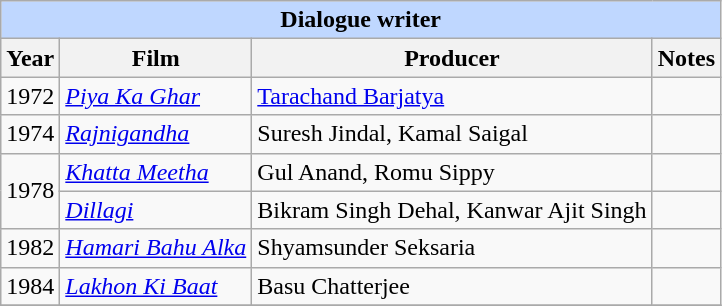<table class="wikitable">
<tr>
<th colspan="4" style="background:#bfd7ff">Dialogue writer</th>
</tr>
<tr>
<th>Year</th>
<th>Film</th>
<th>Producer</th>
<th>Notes</th>
</tr>
<tr>
<td>1972</td>
<td><em><a href='#'>Piya Ka Ghar</a></em></td>
<td><a href='#'>Tarachand Barjatya</a></td>
<td></td>
</tr>
<tr>
<td>1974</td>
<td><em><a href='#'>Rajnigandha</a></em></td>
<td>Suresh Jindal, Kamal Saigal</td>
<td></td>
</tr>
<tr>
<td rowspan="2">1978</td>
<td><em><a href='#'>Khatta Meetha</a></em></td>
<td>Gul Anand, Romu Sippy</td>
<td></td>
</tr>
<tr>
<td><em><a href='#'>Dillagi</a></em></td>
<td>Bikram Singh Dehal, Kanwar Ajit Singh</td>
<td></td>
</tr>
<tr>
<td>1982</td>
<td><em><a href='#'>Hamari Bahu Alka</a></em></td>
<td>Shyamsunder Seksaria</td>
<td></td>
</tr>
<tr>
<td>1984</td>
<td><em><a href='#'>Lakhon Ki Baat</a></em></td>
<td>Basu Chatterjee</td>
<td></td>
</tr>
<tr>
</tr>
</table>
